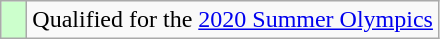<table class="wikitable">
<tr>
<td width=10px bgcolor=#ccffcc></td>
<td>Qualified for the <a href='#'>2020 Summer Olympics</a></td>
</tr>
</table>
